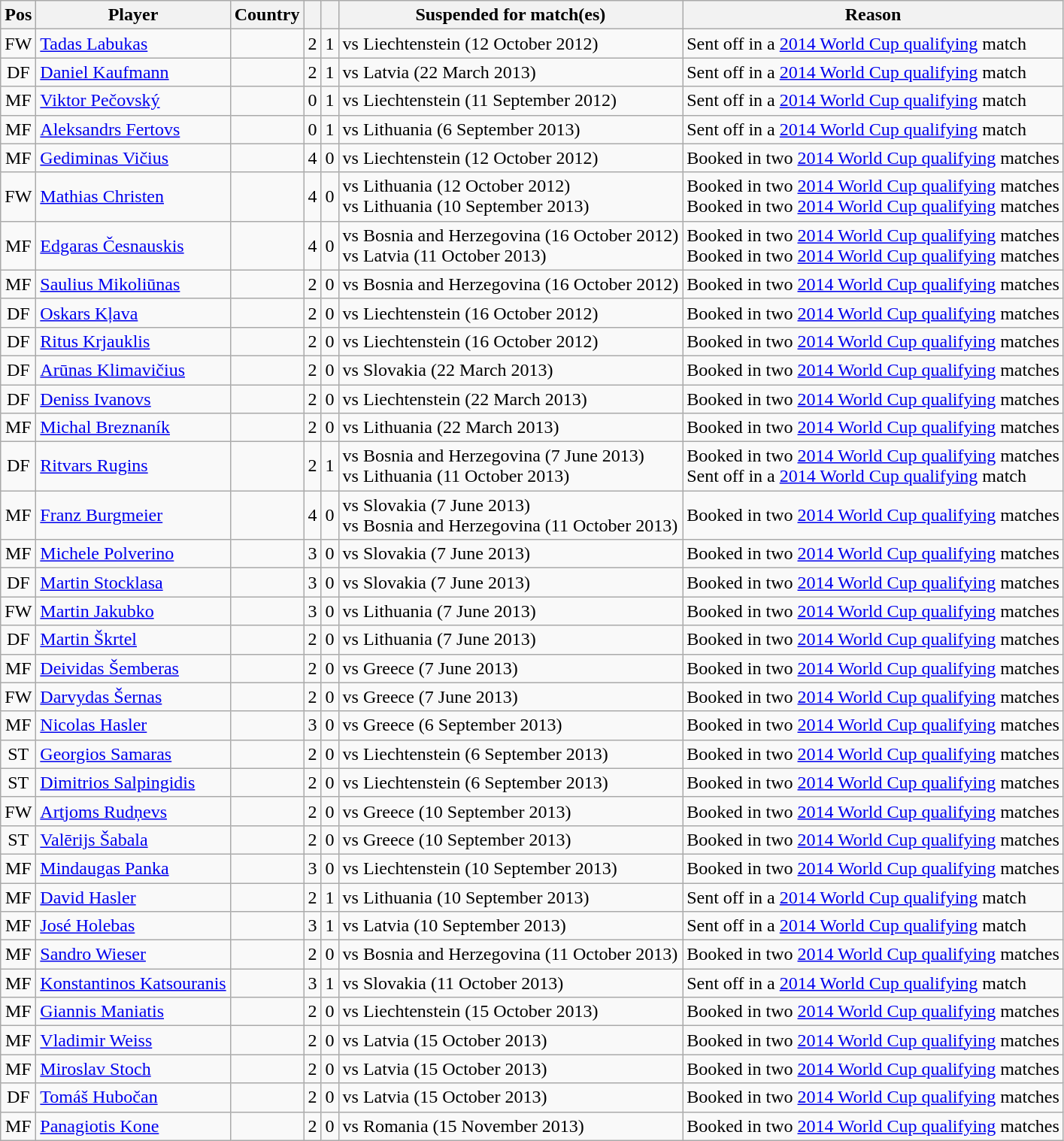<table class="wikitable" style="text-align: center;">
<tr>
<th>Pos</th>
<th>Player</th>
<th>Country</th>
<th></th>
<th></th>
<th>Suspended for match(es)</th>
<th>Reason</th>
</tr>
<tr>
<td>FW</td>
<td align="left"><a href='#'>Tadas Labukas</a></td>
<td align="left"></td>
<td>2</td>
<td>1</td>
<td align="left">vs Liechtenstein (12 October 2012)</td>
<td align="left">Sent off in a <a href='#'>2014 World Cup qualifying</a> match</td>
</tr>
<tr>
<td>DF</td>
<td align="left"><a href='#'>Daniel Kaufmann</a></td>
<td align="left"></td>
<td>2</td>
<td>1</td>
<td align="left">vs Latvia (22 March 2013)</td>
<td align="left">Sent off in a <a href='#'>2014 World Cup qualifying</a> match</td>
</tr>
<tr>
<td>MF</td>
<td align="left"><a href='#'>Viktor Pečovský</a></td>
<td align="left"></td>
<td>0</td>
<td>1</td>
<td align="left">vs Liechtenstein (11 September 2012)</td>
<td align="left">Sent off in a <a href='#'>2014 World Cup qualifying</a> match</td>
</tr>
<tr>
<td>MF</td>
<td align="left"><a href='#'>Aleksandrs Fertovs</a></td>
<td align="left"></td>
<td>0</td>
<td>1</td>
<td align="left">vs Lithuania (6 September 2013)</td>
<td align="left">Sent off in a <a href='#'>2014 World Cup qualifying</a> match</td>
</tr>
<tr>
<td>MF</td>
<td align="left"><a href='#'>Gediminas Vičius</a></td>
<td align="left"></td>
<td>4</td>
<td>0</td>
<td align="left">vs Liechtenstein (12 October 2012)</td>
<td align="left">Booked in two <a href='#'>2014 World Cup qualifying</a> matches</td>
</tr>
<tr>
<td>FW</td>
<td align="left"><a href='#'>Mathias Christen</a></td>
<td align="left"></td>
<td>4</td>
<td>0</td>
<td align="left">vs Lithuania (12 October 2012)<br>vs Lithuania (10 September 2013)</td>
<td align="left">Booked in two <a href='#'>2014 World Cup qualifying</a> matches<br>Booked in two <a href='#'>2014 World Cup qualifying</a> matches</td>
</tr>
<tr>
<td>MF</td>
<td align="left"><a href='#'>Edgaras Česnauskis</a></td>
<td align="left"></td>
<td>4</td>
<td>0</td>
<td align="left">vs Bosnia and Herzegovina (16 October 2012)<br>vs Latvia (11 October 2013)</td>
<td align="left">Booked in two <a href='#'>2014 World Cup qualifying</a> matches<br>Booked in two <a href='#'>2014 World Cup qualifying</a> matches</td>
</tr>
<tr>
<td>MF</td>
<td align="left"><a href='#'>Saulius Mikoliūnas</a></td>
<td align="left"></td>
<td>2</td>
<td>0</td>
<td align="left">vs Bosnia and Herzegovina (16 October 2012)</td>
<td align="left">Booked in two <a href='#'>2014 World Cup qualifying</a> matches</td>
</tr>
<tr>
<td>DF</td>
<td align="left"><a href='#'>Oskars Kļava</a></td>
<td align="left"></td>
<td>2</td>
<td>0</td>
<td align="left">vs Liechtenstein (16 October 2012)</td>
<td align="left">Booked in two <a href='#'>2014 World Cup qualifying</a> matches</td>
</tr>
<tr>
<td>DF</td>
<td align="left"><a href='#'>Ritus Krjauklis</a></td>
<td align="left"></td>
<td>2</td>
<td>0</td>
<td align="left">vs Liechtenstein (16 October 2012)</td>
<td align="left">Booked in two <a href='#'>2014 World Cup qualifying</a> matches</td>
</tr>
<tr>
<td>DF</td>
<td align="left"><a href='#'>Arūnas Klimavičius</a></td>
<td align="left"></td>
<td>2</td>
<td>0</td>
<td align="left">vs Slovakia (22 March 2013)</td>
<td align="left">Booked in two <a href='#'>2014 World Cup qualifying</a> matches</td>
</tr>
<tr>
<td>DF</td>
<td align="left"><a href='#'>Deniss Ivanovs</a></td>
<td align="left"></td>
<td>2</td>
<td>0</td>
<td align="left">vs Liechtenstein (22 March 2013)</td>
<td align="left">Booked in two <a href='#'>2014 World Cup qualifying</a> matches</td>
</tr>
<tr>
<td>MF</td>
<td align="left"><a href='#'>Michal Breznaník</a></td>
<td align="left"></td>
<td>2</td>
<td>0</td>
<td align="left">vs Lithuania (22 March 2013)</td>
<td align="left">Booked in two <a href='#'>2014 World Cup qualifying</a> matches</td>
</tr>
<tr>
<td>DF</td>
<td align="left"><a href='#'>Ritvars Rugins</a></td>
<td align="left"></td>
<td>2</td>
<td>1</td>
<td align="left">vs Bosnia and Herzegovina (7 June 2013)<br>vs Lithuania (11 October 2013)</td>
<td align="left">Booked in two <a href='#'>2014 World Cup qualifying</a> matches<br>Sent off in a <a href='#'>2014 World Cup qualifying</a> match</td>
</tr>
<tr>
<td>MF</td>
<td align="left"><a href='#'>Franz Burgmeier</a></td>
<td align="left"></td>
<td>4</td>
<td>0</td>
<td align="left">vs Slovakia (7 June 2013)<br>vs Bosnia and Herzegovina (11 October 2013)</td>
<td align="left">Booked in two <a href='#'>2014 World Cup qualifying</a> matches</td>
</tr>
<tr>
<td>MF</td>
<td align="left"><a href='#'>Michele Polverino</a></td>
<td align="left"></td>
<td>3</td>
<td>0</td>
<td align="left">vs Slovakia (7 June 2013)</td>
<td align="left">Booked in two <a href='#'>2014 World Cup qualifying</a> matches</td>
</tr>
<tr>
<td>DF</td>
<td align="left"><a href='#'>Martin Stocklasa</a></td>
<td align="left"></td>
<td>3</td>
<td>0</td>
<td align="left">vs Slovakia (7 June 2013)</td>
<td align="left">Booked in two <a href='#'>2014 World Cup qualifying</a> matches</td>
</tr>
<tr>
<td>FW</td>
<td align="left"><a href='#'>Martin Jakubko</a></td>
<td align="left"></td>
<td>3</td>
<td>0</td>
<td align="left">vs Lithuania (7 June 2013)</td>
<td align="left">Booked in two <a href='#'>2014 World Cup qualifying</a> matches</td>
</tr>
<tr>
<td>DF</td>
<td align="left"><a href='#'>Martin Škrtel</a></td>
<td align="left"></td>
<td>2</td>
<td>0</td>
<td align="left">vs Lithuania (7 June 2013)</td>
<td align="left">Booked in two <a href='#'>2014 World Cup qualifying</a> matches</td>
</tr>
<tr>
<td>MF</td>
<td align="left"><a href='#'>Deividas Šemberas</a></td>
<td align="left"></td>
<td>2</td>
<td>0</td>
<td align="left">vs Greece (7 June 2013)</td>
<td align="left">Booked in two <a href='#'>2014 World Cup qualifying</a> matches</td>
</tr>
<tr>
<td>FW</td>
<td align="left"><a href='#'>Darvydas Šernas</a></td>
<td align="left"></td>
<td>2</td>
<td>0</td>
<td align="left">vs Greece (7 June 2013)</td>
<td align="left">Booked in two <a href='#'>2014 World Cup qualifying</a> matches</td>
</tr>
<tr>
<td>MF</td>
<td align="left"><a href='#'>Nicolas Hasler</a></td>
<td align="left"></td>
<td>3</td>
<td>0</td>
<td align="left">vs Greece (6 September 2013)</td>
<td align="left">Booked in two <a href='#'>2014 World Cup qualifying</a> matches</td>
</tr>
<tr>
<td>ST</td>
<td align="left"><a href='#'>Georgios Samaras</a></td>
<td align="left"></td>
<td>2</td>
<td>0</td>
<td align="left">vs Liechtenstein (6 September 2013)</td>
<td align="left">Booked in two <a href='#'>2014 World Cup qualifying</a> matches</td>
</tr>
<tr>
<td>ST</td>
<td align="left"><a href='#'>Dimitrios Salpingidis</a></td>
<td align="left"></td>
<td>2</td>
<td>0</td>
<td align="left">vs Liechtenstein (6 September 2013)</td>
<td align="left">Booked in two <a href='#'>2014 World Cup qualifying</a> matches</td>
</tr>
<tr>
<td>FW</td>
<td align="left"><a href='#'>Artjoms Rudņevs</a></td>
<td align="left"></td>
<td>2</td>
<td>0</td>
<td align="left">vs Greece (10 September 2013)</td>
<td align="left">Booked in two <a href='#'>2014 World Cup qualifying</a> matches</td>
</tr>
<tr>
<td>ST</td>
<td align="left"><a href='#'>Valērijs Šabala</a></td>
<td align="left"></td>
<td>2</td>
<td>0</td>
<td align="left">vs Greece (10 September 2013)</td>
<td align="left">Booked in two <a href='#'>2014 World Cup qualifying</a> matches</td>
</tr>
<tr>
<td>MF</td>
<td align="left"><a href='#'>Mindaugas Panka</a></td>
<td align="left"></td>
<td>3</td>
<td>0</td>
<td align="left">vs Liechtenstein (10 September 2013)</td>
<td align="left">Booked in two <a href='#'>2014 World Cup qualifying</a> matches</td>
</tr>
<tr>
<td>MF</td>
<td align="left"><a href='#'>David Hasler</a></td>
<td align="left"></td>
<td>2</td>
<td>1</td>
<td align="left">vs Lithuania (10 September 2013)</td>
<td align="left">Sent off in a <a href='#'>2014 World Cup qualifying</a> match</td>
</tr>
<tr>
<td>MF</td>
<td align="left"><a href='#'>José Holebas</a></td>
<td align="left"></td>
<td>3</td>
<td>1</td>
<td align="left">vs Latvia (10 September 2013)</td>
<td align="left">Sent off in a <a href='#'>2014 World Cup qualifying</a> match</td>
</tr>
<tr>
<td>MF</td>
<td align="left"><a href='#'>Sandro Wieser</a></td>
<td align="left"></td>
<td>2</td>
<td>0</td>
<td align="left">vs Bosnia and Herzegovina (11 October 2013)</td>
<td align="left">Booked in two <a href='#'>2014 World Cup qualifying</a> matches</td>
</tr>
<tr>
<td>MF</td>
<td align="left"><a href='#'>Konstantinos Katsouranis</a></td>
<td align="left"></td>
<td>3</td>
<td>1</td>
<td align="left">vs Slovakia (11 October 2013)</td>
<td align="left">Sent off in a <a href='#'>2014 World Cup qualifying</a> match</td>
</tr>
<tr>
<td>MF</td>
<td align="left"><a href='#'>Giannis Maniatis</a></td>
<td align="left"></td>
<td>2</td>
<td>0</td>
<td align="left">vs Liechtenstein (15 October 2013)</td>
<td align="left">Booked in two <a href='#'>2014 World Cup qualifying</a> matches</td>
</tr>
<tr>
<td>MF</td>
<td align="left"><a href='#'>Vladimir Weiss</a></td>
<td align="left"></td>
<td>2</td>
<td>0</td>
<td align="left">vs Latvia (15 October 2013)</td>
<td align="left">Booked in two <a href='#'>2014 World Cup qualifying</a> matches</td>
</tr>
<tr>
<td>MF</td>
<td align="left"><a href='#'>Miroslav Stoch</a></td>
<td align="left"></td>
<td>2</td>
<td>0</td>
<td align="left">vs Latvia (15 October 2013)</td>
<td align="left">Booked in two <a href='#'>2014 World Cup qualifying</a> matches</td>
</tr>
<tr>
<td>DF</td>
<td align="left"><a href='#'>Tomáš Hubočan</a></td>
<td align="left"></td>
<td>2</td>
<td>0</td>
<td align="left">vs Latvia (15 October 2013)</td>
<td align="left">Booked in two <a href='#'>2014 World Cup qualifying</a> matches</td>
</tr>
<tr>
<td>MF</td>
<td align="left"><a href='#'>Panagiotis Kone</a></td>
<td align="left"></td>
<td>2</td>
<td>0</td>
<td align="left">vs Romania (15 November 2013)</td>
<td align="left">Booked in two <a href='#'>2014 World Cup qualifying</a> matches</td>
</tr>
</table>
